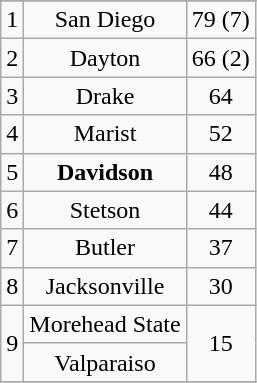<table class="wikitable">
<tr align="center">
</tr>
<tr align="center">
<td>1</td>
<td>San Diego</td>
<td>79 (7)</td>
</tr>
<tr align="center">
<td>2</td>
<td>Dayton</td>
<td>66 (2)</td>
</tr>
<tr align="center">
<td>3</td>
<td>Drake</td>
<td>64</td>
</tr>
<tr align="center">
<td>4</td>
<td>Marist</td>
<td>52</td>
</tr>
<tr align="center">
<td>5</td>
<td><strong>Davidson</strong></td>
<td>48</td>
</tr>
<tr align="center">
<td>6</td>
<td>Stetson</td>
<td>44</td>
</tr>
<tr align="center">
<td>7</td>
<td>Butler</td>
<td>37</td>
</tr>
<tr align="center">
<td>8</td>
<td>Jacksonville</td>
<td>30</td>
</tr>
<tr align="center">
<td rowspan=2>9</td>
<td>Morehead State</td>
<td rowspan=2>15</td>
</tr>
<tr align="center">
<td>Valparaiso</td>
</tr>
<tr>
</tr>
</table>
